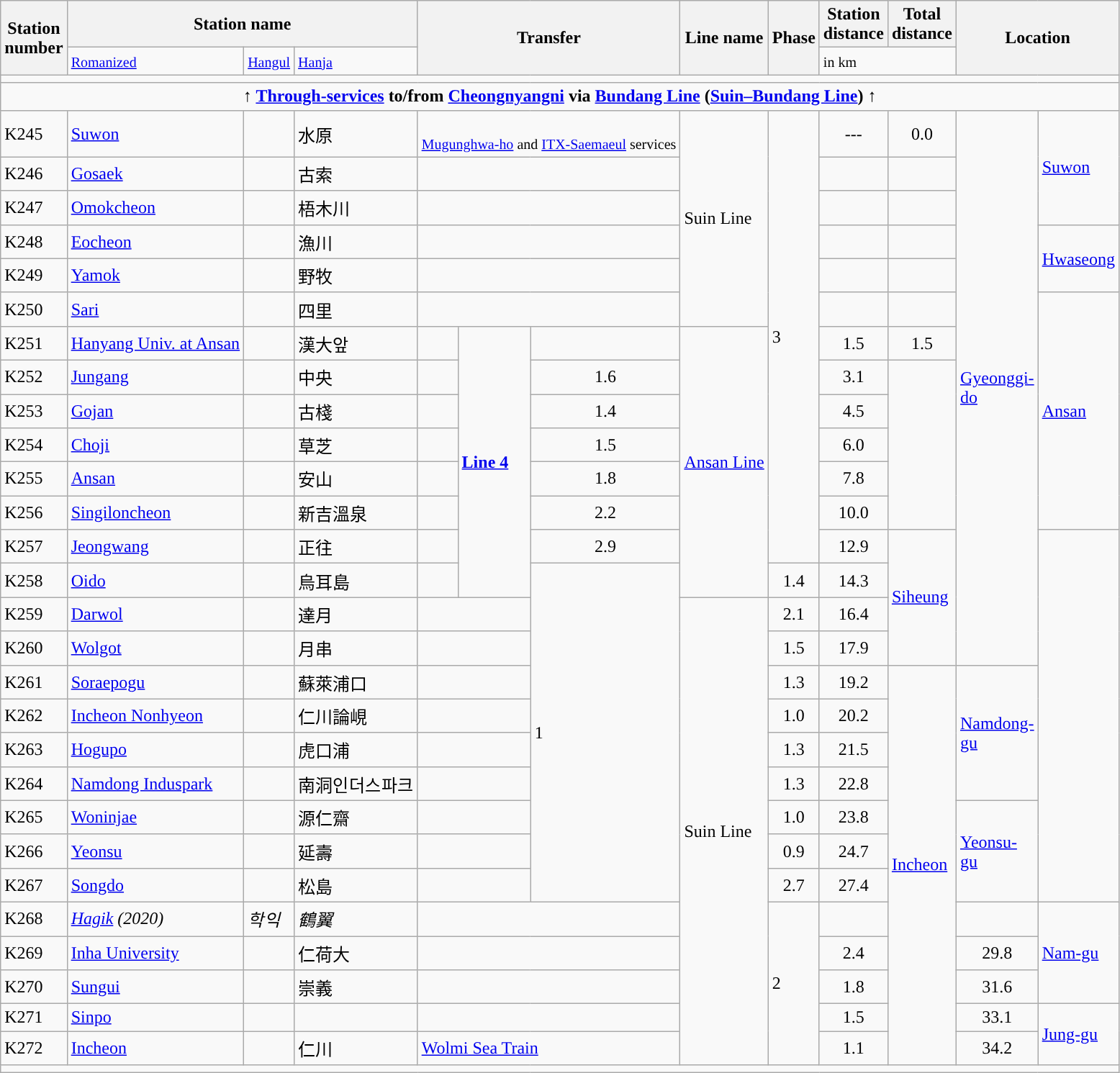<table class="wikitable">
<tr>
<th rowspan="2">Station<br>number</th>
<th colspan="3">Station name</th>
<th colspan="3" rowspan="2">Transfer</th>
<th rowspan="2">Line name</th>
<th rowspan="2">Phase</th>
<th>Station<br>distance</th>
<th>Total<br>distance</th>
<th colspan="2" rowspan="2">Location</th>
</tr>
<tr>
<td><small><a href='#'>Romanized</a></small></td>
<td><small><a href='#'>Hangul</a></small></td>
<td><small><a href='#'>Hanja</a></small></td>
<td colspan="2"><small>in km</small></td>
</tr>
<tr style="background:#">
<td colspan = "13"></td>
</tr>
<tr>
<td colspan="13" align="center"><strong>↑ <a href='#'>Through-services</a> to/from <a href='#'>Cheongnyangni</a> via <a href='#'>Bundang Line</a> (<a href='#'>Suin–Bundang Line</a>) ↑</strong></td>
</tr>
<tr>
<td>K245</td>
<td><a href='#'>Suwon</a></td>
<td></td>
<td>水原</td>
<td colspan="3"><br> <small><a href='#'>Mugunghwa-ho</a> and <a href='#'>ITX-Saemaeul</a> services</small><br></td>
<td rowspan="6">Suin Line</td>
<td rowspan="13">3</td>
<td align=center>---</td>
<td align=center>0.0</td>
<td rowspan="16" style="width:1.2em;"><a href='#'>Gyeonggi-do</a></td>
<td rowspan="3"><a href='#'>Suwon</a></td>
</tr>
<tr>
<td>K246</td>
<td><a href='#'>Gosaek</a></td>
<td></td>
<td>古索</td>
<td colspan="3"></td>
<td></td>
<td></td>
</tr>
<tr>
<td>K247</td>
<td><a href='#'>Omokcheon</a></td>
<td></td>
<td>梧木川</td>
<td colspan="3"></td>
<td></td>
<td></td>
</tr>
<tr>
<td>K248</td>
<td><a href='#'>Eocheon</a></td>
<td></td>
<td>漁川</td>
<td colspan="3"></td>
<td></td>
<td></td>
<td rowspan="2"><a href='#'>Hwaseong</a></td>
</tr>
<tr>
<td>K249</td>
<td><a href='#'>Yamok</a></td>
<td></td>
<td>野牧</td>
<td colspan="3"></td>
<td></td>
<td></td>
</tr>
<tr>
<td>K250</td>
<td><a href='#'>Sari</a></td>
<td></td>
<td>四里</td>
<td colspan="3"></td>
<td></td>
<td></td>
<td rowspan="7"><a href='#'>Ansan</a></td>
</tr>
<tr>
<td>K251</td>
<td><a href='#'>Hanyang Univ. at Ansan</a></td>
<td></td>
<td>漢大앞</td>
<td style="color:white;background-color:#"></td>
<td rowspan="8" style="width:60px;"><strong><a href='#'>Line 4</a></strong><br></td>
<td></td>
<td rowspan="8"><a href='#'>Ansan Line</a></td>
<td align=center>1.5</td>
<td align=center>1.5</td>
</tr>
<tr>
<td>K252</td>
<td><a href='#'>Jungang</a></td>
<td></td>
<td>中央</td>
<td></td>
<td align=center>1.6</td>
<td align=center>3.1</td>
</tr>
<tr>
<td>K253</td>
<td><a href='#'>Gojan</a></td>
<td></td>
<td>古棧</td>
<td></td>
<td align=center>1.4</td>
<td align=center>4.5</td>
</tr>
<tr>
<td>K254</td>
<td><a href='#'>Choji</a></td>
<td></td>
<td>草芝</td>
<td></td>
<td align=center>1.5</td>
<td align=center>6.0</td>
</tr>
<tr>
<td>K255</td>
<td><a href='#'>Ansan</a></td>
<td></td>
<td>安山</td>
<td></td>
<td align=center>1.8</td>
<td align=center>7.8</td>
</tr>
<tr>
<td>K256</td>
<td><a href='#'>Singiloncheon</a></td>
<td></td>
<td>新吉溫泉</td>
<td></td>
<td align=center>2.2</td>
<td align=center>10.0</td>
</tr>
<tr>
<td>K257</td>
<td><a href='#'>Jeongwang</a></td>
<td></td>
<td>正往</td>
<td></td>
<td align=center>2.9</td>
<td align=center>12.9</td>
<td rowspan="4"><a href='#'>Siheung</a></td>
</tr>
<tr>
<td>K258</td>
<td><a href='#'>Oido</a></td>
<td></td>
<td>烏耳島</td>
<td></td>
<td rowspan="10">1</td>
<td align=center>1.4</td>
<td align=center>14.3</td>
</tr>
<tr>
<td>K259</td>
<td><a href='#'>Darwol</a></td>
<td></td>
<td>達月</td>
<td colspan="3"></td>
<td rowspan="14">Suin Line</td>
<td align=center>2.1</td>
<td align=center>16.4</td>
</tr>
<tr>
<td>K260</td>
<td><a href='#'>Wolgot</a></td>
<td></td>
<td>月串</td>
<td colspan="3"></td>
<td align=center>1.5</td>
<td align=center>17.9</td>
</tr>
<tr>
<td>K261</td>
<td><a href='#'>Soraepogu</a></td>
<td></td>
<td>蘇萊浦口</td>
<td colspan="3"></td>
<td align=center>1.3</td>
<td align=center>19.2</td>
<td rowspan="12" style="width:1.2em;"><a href='#'>Incheon</a></td>
<td rowspan="4"><a href='#'>Namdong-gu</a></td>
</tr>
<tr>
<td>K262</td>
<td><a href='#'>Incheon Nonhyeon</a></td>
<td></td>
<td>仁川論峴</td>
<td colspan="3"></td>
<td align=center>1.0</td>
<td align=center>20.2</td>
</tr>
<tr>
<td>K263</td>
<td><a href='#'>Hogupo</a></td>
<td></td>
<td>虎口浦</td>
<td colspan="3"></td>
<td align=center>1.3</td>
<td align=center>21.5</td>
</tr>
<tr>
<td>K264</td>
<td><a href='#'>Namdong Induspark</a></td>
<td></td>
<td>南洞인더스파크</td>
<td colspan="3"></td>
<td align=center>1.3</td>
<td align=center>22.8</td>
</tr>
<tr>
<td>K265</td>
<td><a href='#'>Woninjae</a></td>
<td></td>
<td>源仁齋</td>
<td colspan="3"></td>
<td align=center>1.0</td>
<td align=center>23.8</td>
<td rowspan="3"><a href='#'>Yeonsu-gu</a></td>
</tr>
<tr>
<td>K266</td>
<td><a href='#'>Yeonsu</a></td>
<td></td>
<td>延壽</td>
<td colspan="3"></td>
<td align=center>0.9</td>
<td align=center>24.7</td>
</tr>
<tr>
<td>K267</td>
<td><a href='#'>Songdo</a></td>
<td></td>
<td>松島</td>
<td colspan="3"></td>
<td align=center>2.7</td>
<td align=center>27.4</td>
</tr>
<tr>
<td>K268</td>
<td><em><a href='#'>Hagik</a></em> <em>(2020)</em></td>
<td><em>학익</em></td>
<td><em>鶴翼</em></td>
<td colspan="3"></td>
<td rowspan="5">2</td>
<td></td>
<td></td>
<td rowspan="3"><a href='#'>Nam-gu</a></td>
</tr>
<tr>
<td>K269</td>
<td><a href='#'>Inha University</a></td>
<td></td>
<td>仁荷大</td>
<td colspan="3"></td>
<td align=center>2.4</td>
<td align=center>29.8</td>
</tr>
<tr>
<td>K270</td>
<td><a href='#'>Sungui</a></td>
<td></td>
<td>崇義</td>
<td colspan="3"></td>
<td align=center>1.8</td>
<td align=center>31.6</td>
</tr>
<tr>
<td>K271</td>
<td><a href='#'>Sinpo</a></td>
<td></td>
<td></td>
<td colspan="3"></td>
<td align=center>1.5</td>
<td align=center>33.1</td>
<td rowspan="2"><a href='#'>Jung-gu</a></td>
</tr>
<tr>
<td>K272</td>
<td><a href='#'>Incheon</a></td>
<td></td>
<td>仁川</td>
<td colspan="3"> <a href='#'>Wolmi Sea Train</a></td>
<td align=center>1.1</td>
<td align=center>34.2</td>
</tr>
<tr style="background:#">
<td colspan="13"></td>
</tr>
</table>
